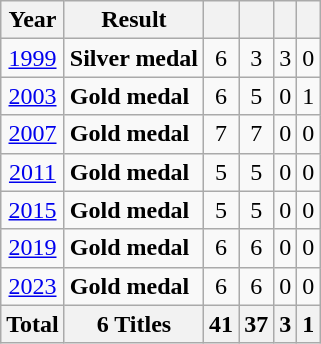<table class="wikitable" style="text-align: center;">
<tr>
<th>Year</th>
<th>Result</th>
<th></th>
<th></th>
<th></th>
<th></th>
</tr>
<tr>
<td> <a href='#'>1999</a></td>
<td style="text-align:left;"><strong> Silver medal</strong></td>
<td>6</td>
<td>3</td>
<td>3</td>
<td>0</td>
</tr>
<tr>
<td> <a href='#'>2003</a></td>
<td style="text-align:left;"><strong> Gold medal</strong></td>
<td>6</td>
<td>5</td>
<td>0</td>
<td>1</td>
</tr>
<tr>
<td> <a href='#'>2007</a></td>
<td style="text-align:left;"><strong> Gold medal</strong></td>
<td>7</td>
<td>7</td>
<td>0</td>
<td>0</td>
</tr>
<tr>
<td> <a href='#'>2011</a></td>
<td style="text-align:left;"><strong> Gold medal</strong></td>
<td>5</td>
<td>5</td>
<td>0</td>
<td>0</td>
</tr>
<tr>
<td> <a href='#'>2015</a></td>
<td style="text-align:left;"><strong> Gold medal</strong></td>
<td>5</td>
<td>5</td>
<td>0</td>
<td>0</td>
</tr>
<tr>
<td> <a href='#'>2019</a></td>
<td style="text-align:left;"><strong> Gold medal</strong></td>
<td>6</td>
<td>6</td>
<td>0</td>
<td>0</td>
</tr>
<tr>
<td> <a href='#'>2023</a></td>
<td style="text-align:left;"><strong> Gold medal</strong></td>
<td>6</td>
<td>6</td>
<td>0</td>
<td>0</td>
</tr>
<tr>
<th>Total</th>
<th>6 Titles</th>
<th>41</th>
<th>37</th>
<th>3</th>
<th>1</th>
</tr>
</table>
